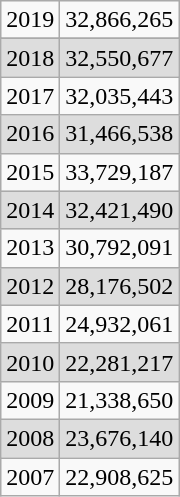<table class="wikitable mw-collapsible mw-collapsed">
<tr>
<td>2019</td>
<td> 32,866,265</td>
</tr>
<tr>
</tr>
<tr style="background-color:#DDDDDD;">
<td>2018</td>
<td> 32,550,677</td>
</tr>
<tr>
<td>2017</td>
<td> 32,035,443</td>
</tr>
<tr style="background-color:#DDDDDD;">
<td>2016</td>
<td> 31,466,538</td>
</tr>
<tr>
<td>2015</td>
<td> 33,729,187</td>
</tr>
<tr style="background-color:#DDDDDD;">
<td>2014</td>
<td> 32,421,490</td>
</tr>
<tr style=>
<td>2013</td>
<td> 30,792,091</td>
</tr>
<tr style="background-color:#DDDDDD;">
<td>2012</td>
<td> 28,176,502</td>
</tr>
<tr>
<td>2011</td>
<td> 24,932,061</td>
</tr>
<tr style="background-color:#DDDDDD;">
<td>2010</td>
<td> 22,281,217</td>
</tr>
<tr>
<td>2009</td>
<td> 21,338,650</td>
</tr>
<tr style="background-color:#DDDDDD;">
<td>2008</td>
<td> 23,676,140</td>
</tr>
<tr>
<td>2007</td>
<td>22,908,625</td>
</tr>
</table>
